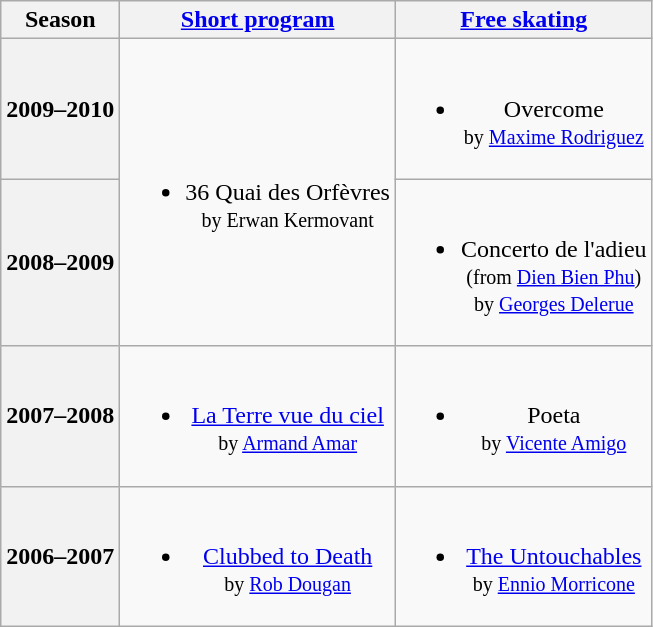<table class=wikitable style=text-align:center>
<tr>
<th>Season</th>
<th><a href='#'>Short program</a></th>
<th><a href='#'>Free skating</a></th>
</tr>
<tr>
<th>2009–2010 <br> </th>
<td rowspan=2><br><ul><li>36 Quai des Orfèvres <br><small> by Erwan Kermovant </small></li></ul></td>
<td><br><ul><li>Overcome <br><small> by <a href='#'>Maxime Rodriguez</a> </small></li></ul></td>
</tr>
<tr>
<th>2008–2009 <br> </th>
<td><br><ul><li>Concerto de l'adieu <br><small> (from <a href='#'>Dien Bien Phu</a>) <br> by <a href='#'>Georges Delerue</a> </small></li></ul></td>
</tr>
<tr>
<th>2007–2008 <br> </th>
<td><br><ul><li><a href='#'>La Terre vue du ciel</a> <br><small> by <a href='#'>Armand Amar</a> </small></li></ul></td>
<td><br><ul><li>Poeta <br><small> by <a href='#'>Vicente Amigo</a> </small></li></ul></td>
</tr>
<tr>
<th>2006–2007 <br> </th>
<td><br><ul><li><a href='#'>Clubbed to Death</a> <br><small> by <a href='#'>Rob Dougan</a> </small></li></ul></td>
<td><br><ul><li><a href='#'>The Untouchables</a> <br><small> by <a href='#'>Ennio Morricone</a> </small></li></ul></td>
</tr>
</table>
